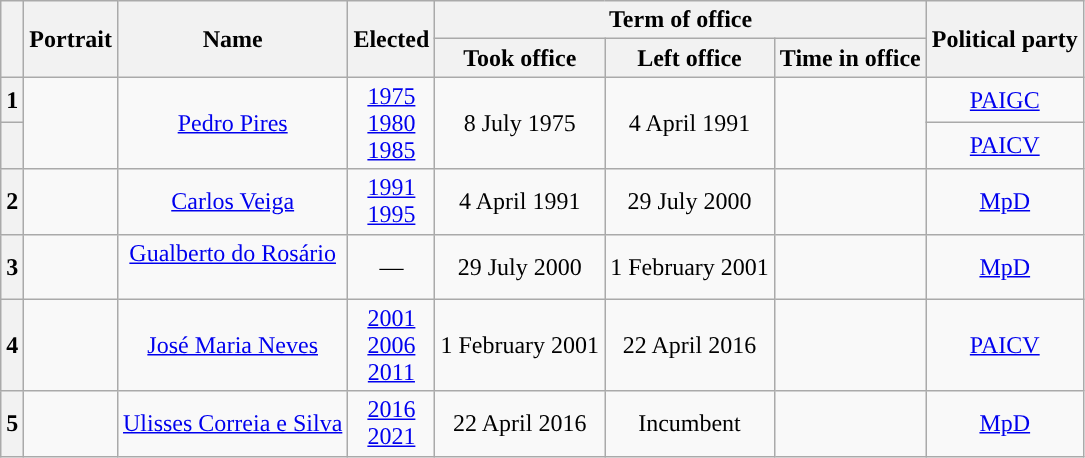<table class="wikitable" style="text-align:center">
<tr>
<th rowspan="2"></th>
<th rowspan="2">Portrait</th>
<th rowspan="2">Name<br></th>
<th rowspan="2">Elected</th>
<th colspan="3">Term of office</th>
<th rowspan="2">Political party</th>
</tr>
<tr>
<th>Took office</th>
<th>Left office</th>
<th>Time in office</th>
</tr>
<tr>
<th style="background:">1</th>
<td rowspan=2></td>
<td rowspan=2><a href='#'>Pedro Pires</a><br></td>
<td rowspan=2><a href='#'>1975</a><br><a href='#'>1980</a><br><a href='#'>1985</a></td>
<td rowspan=2>8 July 1975</td>
<td rowspan=2>4 April 1991</td>
<td rowspan=2></td>
<td><a href='#'>PAIGC</a><br></td>
</tr>
<tr>
<th style="background:"></th>
<td><a href='#'>PAICV</a><br></td>
</tr>
<tr>
<th style="background:">2</th>
<td></td>
<td><a href='#'>Carlos Veiga</a><br></td>
<td><a href='#'>1991</a><br><a href='#'>1995</a></td>
<td>4 April 1991</td>
<td>29 July 2000</td>
<td></td>
<td><a href='#'>MpD</a></td>
</tr>
<tr>
<th style="background:">3</th>
<td></td>
<td><a href='#'>Gualberto do Rosário</a><br><br></td>
<td>—</td>
<td>29 July 2000</td>
<td>1 February 2001</td>
<td></td>
<td><a href='#'>MpD</a></td>
</tr>
<tr>
<th style="background:">4</th>
<td></td>
<td><a href='#'>José Maria Neves</a><br></td>
<td><a href='#'>2001</a><br><a href='#'>2006</a><br><a href='#'>2011</a></td>
<td>1 February 2001</td>
<td>22 April 2016</td>
<td></td>
<td><a href='#'>PAICV</a></td>
</tr>
<tr>
<th style="background:">5</th>
<td></td>
<td><a href='#'>Ulisses Correia e Silva</a><br></td>
<td><a href='#'>2016</a><br><a href='#'>2021</a></td>
<td>22 April 2016</td>
<td>Incumbent</td>
<td></td>
<td><a href='#'>MpD</a></td>
</tr>
</table>
